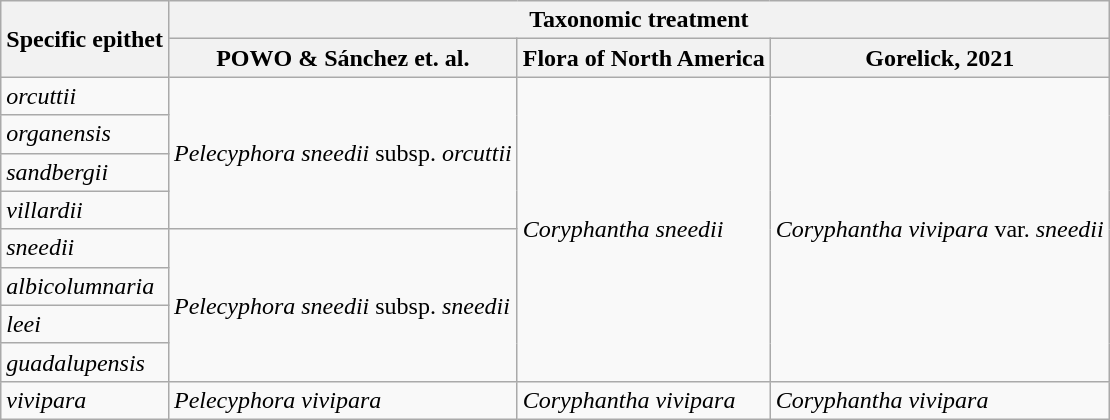<table class="wikitable">
<tr>
<th rowspan="2">Specific epithet</th>
<th colspan="3">Taxonomic treatment</th>
</tr>
<tr>
<th>POWO & Sánchez et. al.</th>
<th>Flora of North America</th>
<th>Gorelick, 2021</th>
</tr>
<tr>
<td><em>orcuttii</em></td>
<td rowspan="4"><em>Pelecyphora</em> <em>sneedii</em> subsp. <em>orcuttii</em></td>
<td rowspan="8"><em>Coryphantha sneedii</em></td>
<td rowspan="8"><em>Coryphantha vivipara</em> var. <em>sneedii</em></td>
</tr>
<tr>
<td><em>organensis</em></td>
</tr>
<tr>
<td><em>sandbergii</em></td>
</tr>
<tr>
<td><em>villardii</em></td>
</tr>
<tr>
<td><em>sneedii</em></td>
<td rowspan="4"><em>Pelecyphora</em> <em>sneedii</em> subsp. <em>sneedii</em></td>
</tr>
<tr>
<td><em>albicolumnaria</em></td>
</tr>
<tr>
<td><em>leei</em></td>
</tr>
<tr>
<td><em>guadalupensis</em></td>
</tr>
<tr>
<td><em>vivipara</em></td>
<td><em>Pelecyphora vivipara</em></td>
<td><em>Coryphantha vivipara</em></td>
<td><em>Coryphantha vivipara</em></td>
</tr>
</table>
